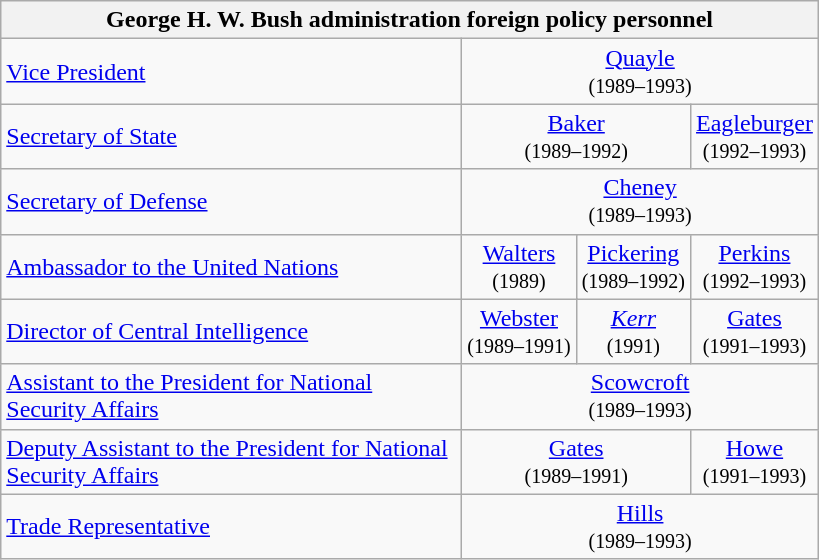<table class=wikitable style="text-align:center">
<tr>
<th colspan="9">George H. W. Bush administration foreign policy personnel</th>
</tr>
<tr>
<td style="width:225pt; text-align:left;"><a href='#'>Vice President</a></td>
<td colspan="6"><a href='#'>Quayle</a><br><small>(1989–1993)</small></td>
</tr>
<tr>
<td style="width:225pt; text-align:left;"><a href='#'>Secretary of State</a></td>
<td colspan="5"><a href='#'>Baker</a><br><small>(1989–1992)</small></td>
<td><a href='#'>Eagleburger</a><br><small>(1992–1993)</small></td>
</tr>
<tr>
<td style="width:225pt; text-align:left;"><a href='#'>Secretary of Defense</a></td>
<td colspan="6"><a href='#'>Cheney</a><br><small>(1989–1993)</small></td>
</tr>
<tr>
<td style="width:225pt; text-align:left;"><a href='#'>Ambassador to the United Nations</a></td>
<td><a href='#'>Walters</a><br><small>(1989)</small></td>
<td colspan="4"><a href='#'>Pickering</a><br><small>(1989–1992)</small></td>
<td><a href='#'>Perkins</a><br><small>(1992–1993)</small></td>
</tr>
<tr>
<td style="width:225pt; text-align:left;"><a href='#'>Director of Central Intelligence</a></td>
<td colspan="4"><a href='#'>Webster</a><br><small>(1989–1991)</small></td>
<td><em><a href='#'>Kerr</a></em><br><small>(1991)</small></td>
<td><a href='#'>Gates</a><br><small>(1991–1993)</small></td>
</tr>
<tr>
<td style="width:225pt; text-align:left;"><a href='#'>Assistant to the President for National Security Affairs</a></td>
<td colspan="6"><a href='#'>Scowcroft</a><br><small>(1989–1993)</small></td>
</tr>
<tr>
<td style="width:225pt; text-align:left;"><a href='#'>Deputy Assistant to the President for National Security Affairs</a></td>
<td colspan="5"><a href='#'>Gates</a><br><small>(1989–1991)</small></td>
<td><a href='#'>Howe</a><br><small>(1991–1993)</small></td>
</tr>
<tr>
<td style="width:225pt; text-align:left;"><a href='#'>Trade Representative</a></td>
<td colspan="6"><a href='#'>Hills</a><br><small>(1989–1993)</small></td>
</tr>
</table>
